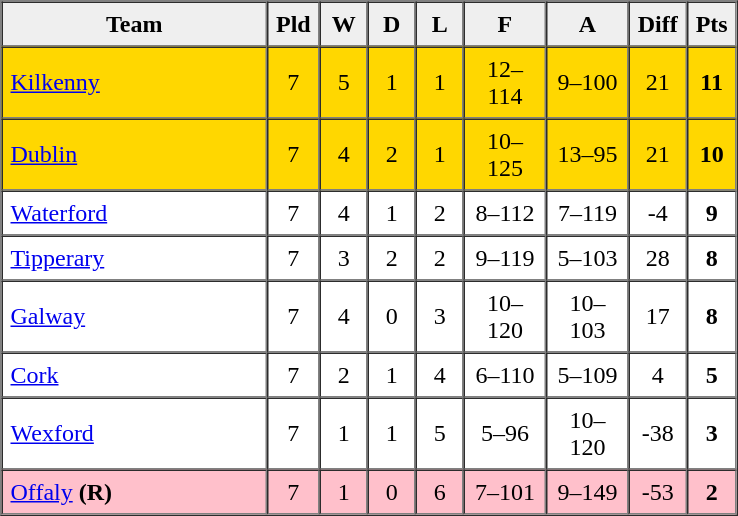<table style=border–collapse:collapse border=1 cellspacing=0 cellpadding=5>
<tr align=center bgcolor=#efefef>
<th width=165>Team</th>
<th width=20>Pld</th>
<th width=20>W</th>
<th width=20>D</th>
<th width=20>L</th>
<th width=43>F</th>
<th width=43>A</th>
<th width=20>Diff</th>
<th width=20>Pts</th>
</tr>
<tr align=center style="background:gold">
<td style="text-align:left;"><a href='#'>Kilkenny</a></td>
<td>7</td>
<td>5</td>
<td>1</td>
<td>1</td>
<td>12–114</td>
<td>9–100</td>
<td>21</td>
<td><strong>11</strong></td>
</tr>
<tr align=center style="background:gold">
<td style="text-align:left;"><a href='#'>Dublin</a></td>
<td>7</td>
<td>4</td>
<td>2</td>
<td>1</td>
<td>10–125</td>
<td>13–95</td>
<td>21</td>
<td><strong>10</strong></td>
</tr>
<tr align=center style="background:#FFFFFF;">
<td style="text-align:left;"><a href='#'>Waterford</a></td>
<td>7</td>
<td>4</td>
<td>1</td>
<td>2</td>
<td>8–112</td>
<td>7–119</td>
<td>-4</td>
<td><strong>9</strong></td>
</tr>
<tr align=center style="background:#FFFFFF;">
<td style="text-align:left;"><a href='#'>Tipperary</a></td>
<td>7</td>
<td>3</td>
<td>2</td>
<td>2</td>
<td>9–119</td>
<td>5–103</td>
<td>28</td>
<td><strong>8</strong></td>
</tr>
<tr align=center style="background:#FFFFFF;">
<td style="text-align:left;"><a href='#'>Galway</a></td>
<td>7</td>
<td>4</td>
<td>0</td>
<td>3</td>
<td>10–120</td>
<td>10–103</td>
<td>17</td>
<td><strong>8</strong></td>
</tr>
<tr align=center style="background:#FFFFFF;">
<td style="text-align:left;"><a href='#'>Cork</a></td>
<td>7</td>
<td>2</td>
<td>1</td>
<td>4</td>
<td>6–110</td>
<td>5–109</td>
<td>4</td>
<td><strong>5</strong></td>
</tr>
<tr align=center style="background:#FFFFFF;">
<td style="text-align:left;"><a href='#'>Wexford</a></td>
<td>7</td>
<td>1</td>
<td>1</td>
<td>5</td>
<td>5–96</td>
<td>10–120</td>
<td>-38</td>
<td><strong>3</strong></td>
</tr>
<tr align=center style="background:#FFC0CB;">
<td style="text-align:left;"><a href='#'>Offaly</a> <strong>(R)</strong></td>
<td>7</td>
<td>1</td>
<td>0</td>
<td>6</td>
<td>7–101</td>
<td>9–149</td>
<td>-53</td>
<td><strong>2</strong></td>
</tr>
</table>
